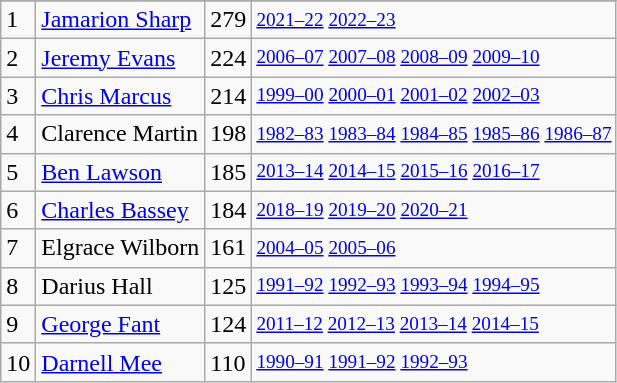<table class="wikitable">
<tr>
</tr>
<tr>
<td>1</td>
<td><a href='#'>Jamarion Sharp</a></td>
<td>279</td>
<td style="font-size:80%;"><a href='#'>2021–22</a> <a href='#'>2022–23</a></td>
</tr>
<tr>
<td>2</td>
<td><a href='#'>Jeremy Evans</a></td>
<td>224</td>
<td style="font-size:80%;"><a href='#'>2006–07</a> <a href='#'>2007–08</a> <a href='#'>2008–09</a> <a href='#'>2009–10</a></td>
</tr>
<tr>
<td>3</td>
<td><a href='#'>Chris Marcus</a></td>
<td>214</td>
<td style="font-size:80%;"><a href='#'>1999–00</a> <a href='#'>2000–01</a> <a href='#'>2001–02</a> <a href='#'>2002–03</a></td>
</tr>
<tr>
<td>4</td>
<td>Clarence Martin</td>
<td>198</td>
<td style="font-size:80%;"><a href='#'>1982–83</a> <a href='#'>1983–84</a> <a href='#'>1984–85</a> <a href='#'>1985–86</a> <a href='#'>1986–87</a></td>
</tr>
<tr>
<td>5</td>
<td><a href='#'>Ben Lawson</a></td>
<td>185</td>
<td style="font-size:80%;"><a href='#'>2013–14</a> <a href='#'>2014–15</a> <a href='#'>2015–16</a> <a href='#'>2016–17</a></td>
</tr>
<tr>
<td>6</td>
<td><a href='#'>Charles Bassey</a></td>
<td>184</td>
<td style="font-size:80%;"><a href='#'>2018–19</a> <a href='#'>2019–20</a> <a href='#'>2020–21</a></td>
</tr>
<tr>
<td>7</td>
<td>Elgrace Wilborn</td>
<td>161</td>
<td style="font-size:80%;"><a href='#'>2004–05</a> <a href='#'>2005–06</a></td>
</tr>
<tr>
<td>8</td>
<td>Darius Hall</td>
<td>125</td>
<td style="font-size:80%;"><a href='#'>1991–92</a> <a href='#'>1992–93</a> <a href='#'>1993–94</a> <a href='#'>1994–95</a></td>
</tr>
<tr>
<td>9</td>
<td><a href='#'>George Fant</a></td>
<td>124</td>
<td style="font-size:80%;"><a href='#'>2011–12</a> <a href='#'>2012–13</a> <a href='#'>2013–14</a> <a href='#'>2014–15</a></td>
</tr>
<tr>
<td>10</td>
<td><a href='#'>Darnell Mee</a></td>
<td>110</td>
<td style="font-size:80%;"><a href='#'>1990–91</a> <a href='#'>1991–92</a> <a href='#'>1992–93</a></td>
</tr>
</table>
